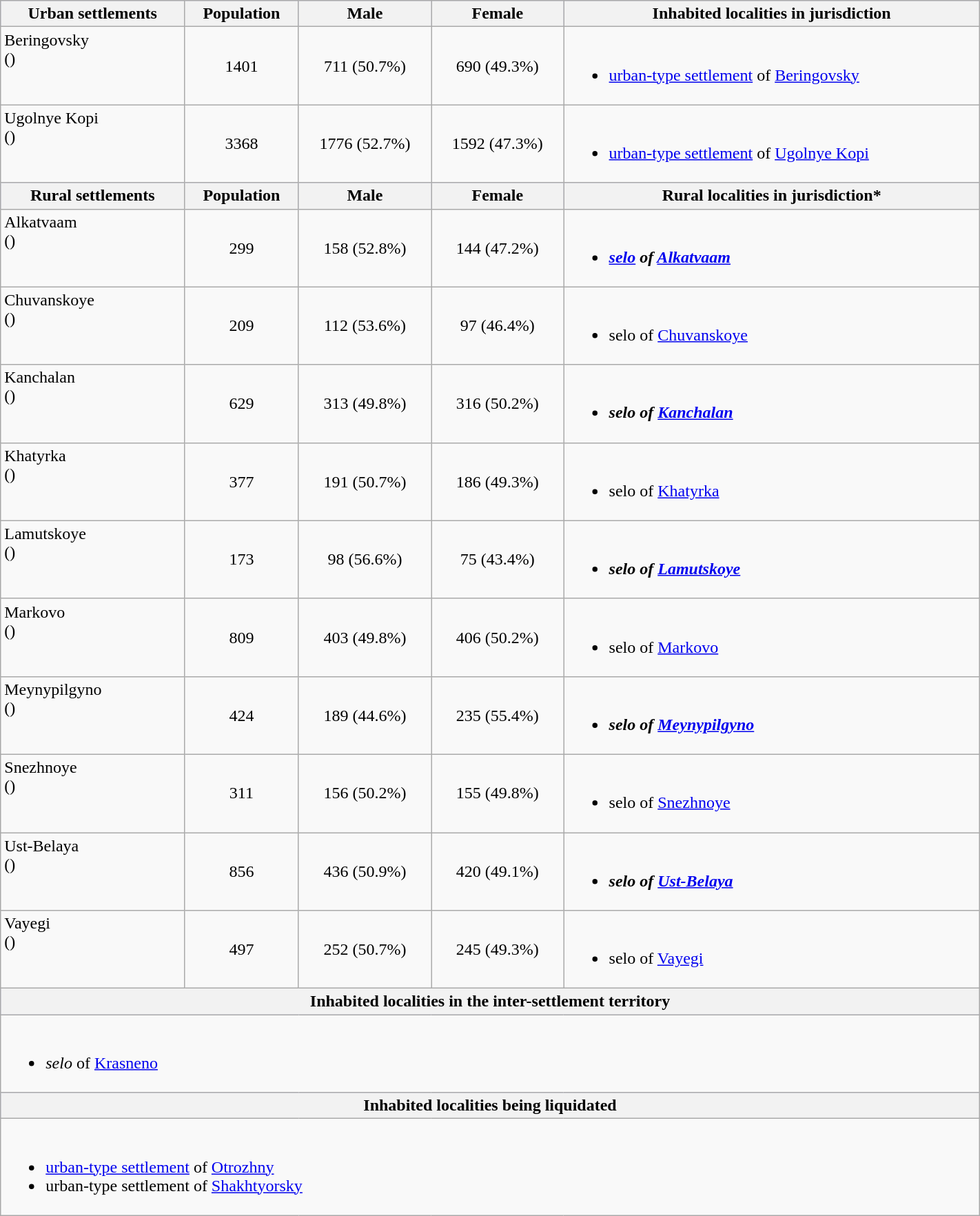<table class="wikitable sortable" style="width:75%">
<tr bgcolor="#CCCCFF" align="center">
<th>Urban settlements</th>
<th>Population</th>
<th>Male</th>
<th>Female</th>
<th>Inhabited localities in jurisdiction</th>
</tr>
<tr>
<td valign="top">Beringovsky<br>()</td>
<td align="center">1401</td>
<td align="center">711 (50.7%)</td>
<td align="center">690 (49.3%)</td>
<td><br><ul><li><a href='#'>urban-type settlement</a> of <a href='#'>Beringovsky</a></li></ul></td>
</tr>
<tr>
<td valign="top">Ugolnye Kopi<br>()</td>
<td align="center">3368</td>
<td align="center">1776 (52.7%)</td>
<td align="center">1592 (47.3%)</td>
<td><br><ul><li><a href='#'>urban-type settlement</a> of <a href='#'>Ugolnye Kopi</a></li></ul></td>
</tr>
<tr bgcolor="#CCCCFF" align="left">
<th>Rural settlements</th>
<th>Population</th>
<th>Male</th>
<th>Female</th>
<th>Rural localities in jurisdiction*</th>
</tr>
<tr>
<td valign="top">Alkatvaam<br>()</td>
<td align="center">299</td>
<td align="center">158 (52.8%)</td>
<td align="center">144 (47.2%)</td>
<td><br><ul><li><strong><em><a href='#'>selo</a><em> of <a href='#'>Alkatvaam</a><strong></li></ul></td>
</tr>
<tr>
<td valign="top">Chuvanskoye<br>()</td>
<td align="center">209</td>
<td align="center">112 (53.6%)</td>
<td align="center">97 (46.4%)</td>
<td><br><ul><li></em></strong>selo</em> of <a href='#'>Chuvanskoye</a></strong></li></ul></td>
</tr>
<tr>
<td valign="top">Kanchalan<br>()</td>
<td align="center">629</td>
<td align="center">313 (49.8%)</td>
<td align="center">316 (50.2%)</td>
<td><br><ul><li><strong><em>selo<em> of <a href='#'>Kanchalan</a><strong></li></ul></td>
</tr>
<tr>
<td valign="top">Khatyrka<br>()</td>
<td align="center">377</td>
<td align="center">191 (50.7%)</td>
<td align="center">186 (49.3%)</td>
<td><br><ul><li></em></strong>selo</em> of <a href='#'>Khatyrka</a></strong></li></ul></td>
</tr>
<tr>
<td valign="top">Lamutskoye<br>()</td>
<td align="center">173</td>
<td align="center">98 (56.6%)</td>
<td align="center">75 (43.4%)</td>
<td><br><ul><li><strong><em>selo<em> of <a href='#'>Lamutskoye</a><strong></li></ul></td>
</tr>
<tr>
<td valign="top">Markovo<br>()</td>
<td align="center">809</td>
<td align="center">403 (49.8%)</td>
<td align="center">406 (50.2%)</td>
<td><br><ul><li></em></strong>selo</em> of <a href='#'>Markovo</a></strong></li></ul></td>
</tr>
<tr>
<td valign="top">Meynypilgyno<br>()</td>
<td align="center">424</td>
<td align="center">189 (44.6%)</td>
<td align="center">235 (55.4%)</td>
<td><br><ul><li><strong><em>selo<em> of <a href='#'>Meynypilgyno</a><strong></li></ul></td>
</tr>
<tr>
<td valign="top">Snezhnoye<br>()</td>
<td align="center">311</td>
<td align="center">156 (50.2%)</td>
<td align="center">155 (49.8%)</td>
<td><br><ul><li></em></strong>selo</em> of <a href='#'>Snezhnoye</a></strong></li></ul></td>
</tr>
<tr>
<td valign="top">Ust-Belaya<br>()</td>
<td align="center">856</td>
<td align="center">436 (50.9%)</td>
<td align="center">420 (49.1%)</td>
<td><br><ul><li><strong><em>selo<em> of <a href='#'>Ust-Belaya</a><strong></li></ul></td>
</tr>
<tr>
<td valign="top">Vayegi<br>()</td>
<td align="center">497</td>
<td align="center">252 (50.7%)</td>
<td align="center">245 (49.3%)</td>
<td><br><ul><li></em></strong>selo</em> of <a href='#'>Vayegi</a></strong></li></ul></td>
</tr>
<tr bgcolor="#CCCCFF" align="left">
<th colspan="5">Inhabited localities in the inter-settlement territory</th>
</tr>
<tr>
<td colspan="5"><br><ul><li><em>selo</em> of <a href='#'>Krasneno</a></li></ul></td>
</tr>
<tr bgcolor="#CCCCFF" align="left">
<th colspan="5">Inhabited localities being liquidated</th>
</tr>
<tr>
<td colspan="5"><br><ul><li><a href='#'>urban-type settlement</a> of <a href='#'>Otrozhny</a></li><li>urban-type settlement of <a href='#'>Shakhtyorsky</a></li></ul></td>
</tr>
</table>
